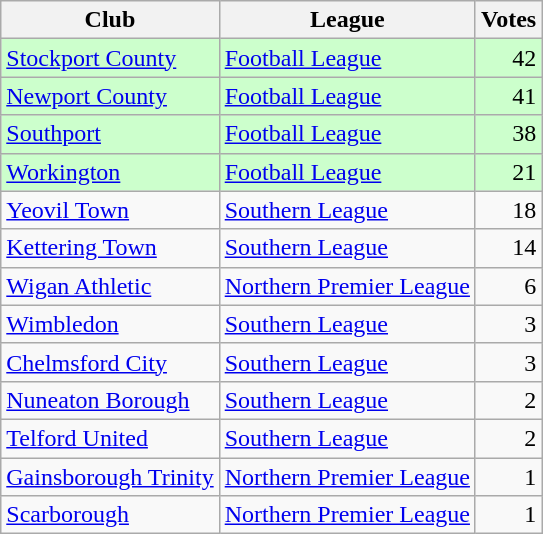<table class=wikitable style=text-align:left>
<tr>
<th>Club</th>
<th>League</th>
<th>Votes</th>
</tr>
<tr bgcolor=ccffcc>
<td><a href='#'>Stockport County</a></td>
<td><a href='#'>Football League</a></td>
<td align=right>42</td>
</tr>
<tr bgcolor=ccffcc>
<td><a href='#'>Newport County</a></td>
<td><a href='#'>Football League</a></td>
<td align=right>41</td>
</tr>
<tr bgcolor=ccffcc>
<td><a href='#'>Southport</a></td>
<td><a href='#'>Football League</a></td>
<td align=right>38</td>
</tr>
<tr bgcolor=ccffcc>
<td><a href='#'>Workington</a></td>
<td><a href='#'>Football League</a></td>
<td align=right>21</td>
</tr>
<tr>
<td><a href='#'>Yeovil Town</a></td>
<td><a href='#'>Southern League</a></td>
<td align=right>18</td>
</tr>
<tr>
<td><a href='#'>Kettering Town</a></td>
<td><a href='#'>Southern League</a></td>
<td align=right>14</td>
</tr>
<tr>
<td><a href='#'>Wigan Athletic</a></td>
<td><a href='#'>Northern Premier League</a></td>
<td align=right>6</td>
</tr>
<tr>
<td><a href='#'>Wimbledon</a></td>
<td><a href='#'>Southern League</a></td>
<td align=right>3</td>
</tr>
<tr>
<td><a href='#'>Chelmsford City</a></td>
<td><a href='#'>Southern League</a></td>
<td align=right>3</td>
</tr>
<tr>
<td><a href='#'>Nuneaton Borough</a></td>
<td><a href='#'>Southern League</a></td>
<td align=right>2</td>
</tr>
<tr>
<td><a href='#'>Telford United</a></td>
<td><a href='#'>Southern League</a></td>
<td align=right>2</td>
</tr>
<tr>
<td><a href='#'>Gainsborough Trinity</a></td>
<td><a href='#'>Northern Premier League</a></td>
<td align=right>1</td>
</tr>
<tr>
<td><a href='#'>Scarborough</a></td>
<td><a href='#'>Northern Premier League</a></td>
<td align=right>1</td>
</tr>
</table>
